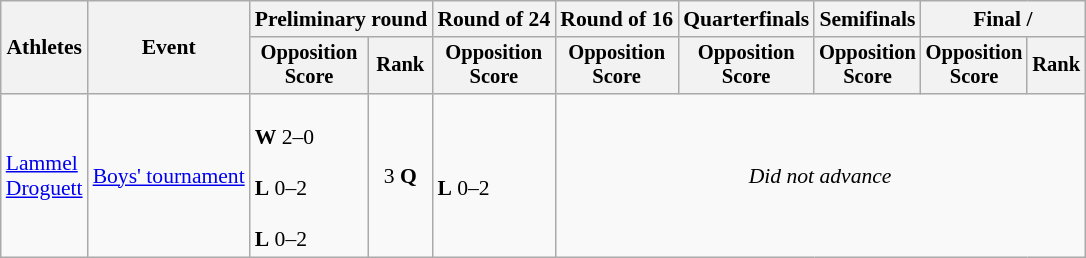<table class=wikitable style="font-size:90%">
<tr>
<th rowspan=2>Athletes</th>
<th rowspan=2>Event</th>
<th colspan=2>Preliminary round</th>
<th>Round of 24</th>
<th>Round of 16</th>
<th>Quarterfinals</th>
<th>Semifinals</th>
<th colspan=2>Final / </th>
</tr>
<tr style="font-size:95%">
<th>Opposition<br>Score</th>
<th>Rank</th>
<th>Opposition<br>Score</th>
<th>Opposition<br>Score</th>
<th>Opposition<br>Score</th>
<th>Opposition<br>Score</th>
<th>Opposition<br>Score</th>
<th>Rank</th>
</tr>
<tr align=center>
<td align=left><a href='#'>Lammel</a><br><a href='#'>Droguett</a></td>
<td align=left><a href='#'>Boys' tournament</a></td>
<td align=left><br> <strong>W</strong> 2–0<br><br> <strong>L</strong> 0–2<br><br> <strong>L</strong> 0–2</td>
<td>3 <strong>Q</strong></td>
<td align=left><br> <strong>L</strong> 0–2</td>
<td colspan=5><em>Did not advance</em></td>
</tr>
</table>
